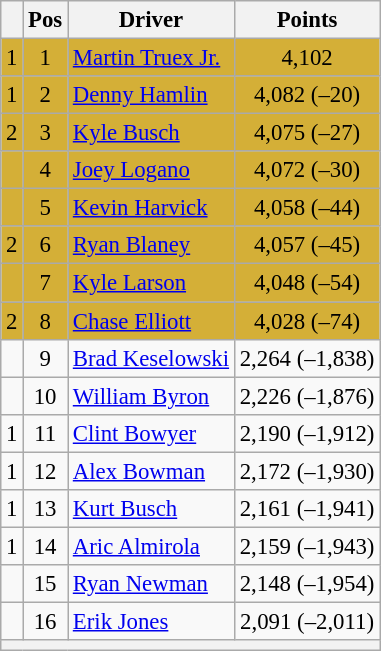<table class="wikitable" style="font-size: 95%">
<tr>
<th></th>
<th>Pos</th>
<th>Driver</th>
<th>Points</th>
</tr>
<tr style="background:#D4AF37;">
<td align="left"> 1</td>
<td style="text-align:center;">1</td>
<td><a href='#'>Martin Truex Jr.</a></td>
<td style="text-align:center;">4,102</td>
</tr>
<tr style="background:#D4AF37;">
<td align="left"> 1</td>
<td style="text-align:center;">2</td>
<td><a href='#'>Denny Hamlin</a></td>
<td style="text-align:center;">4,082 (–20)</td>
</tr>
<tr style="background:#D4AF37;">
<td align="left"> 2</td>
<td style="text-align:center;">3</td>
<td><a href='#'>Kyle Busch</a></td>
<td style="text-align:center;">4,075 (–27)</td>
</tr>
<tr style="background:#D4AF37;">
<td align="left"></td>
<td style="text-align:center;">4</td>
<td><a href='#'>Joey Logano</a></td>
<td style="text-align:center;">4,072 (–30)</td>
</tr>
<tr style="background:#D4AF37;">
<td align="left"></td>
<td style="text-align:center;">5</td>
<td><a href='#'>Kevin Harvick</a></td>
<td style="text-align:center;">4,058 (–44)</td>
</tr>
<tr style="background:#D4AF37;">
<td align="left"> 2</td>
<td style="text-align:center;">6</td>
<td><a href='#'>Ryan Blaney</a></td>
<td style="text-align:center;">4,057 (–45)</td>
</tr>
<tr style="background:#D4AF37;">
<td align="left"></td>
<td style="text-align:center;">7</td>
<td><a href='#'>Kyle Larson</a></td>
<td style="text-align:center;">4,048 (–54)</td>
</tr>
<tr style="background:#D4AF37;">
<td align="left"> 2</td>
<td style="text-align:center;">8</td>
<td><a href='#'>Chase Elliott</a></td>
<td style="text-align:center;">4,028 (–74)</td>
</tr>
<tr>
<td align="left"></td>
<td style="text-align:center;">9</td>
<td><a href='#'>Brad Keselowski</a></td>
<td style="text-align:center;">2,264 (–1,838)</td>
</tr>
<tr>
<td align="left"></td>
<td style="text-align:center;">10</td>
<td><a href='#'>William Byron</a></td>
<td style="text-align:center;">2,226 (–1,876)</td>
</tr>
<tr>
<td align="left"> 1</td>
<td style="text-align:center;">11</td>
<td><a href='#'>Clint Bowyer</a></td>
<td style="text-align:center;">2,190 (–1,912)</td>
</tr>
<tr>
<td align="left"> 1</td>
<td style="text-align:center;">12</td>
<td><a href='#'>Alex Bowman</a></td>
<td style="text-align:center;">2,172 (–1,930)</td>
</tr>
<tr>
<td align="left"> 1</td>
<td style="text-align:center;">13</td>
<td><a href='#'>Kurt Busch</a></td>
<td style="text-align:center;">2,161 (–1,941)</td>
</tr>
<tr>
<td align="left"> 1</td>
<td style="text-align:center;">14</td>
<td><a href='#'>Aric Almirola</a></td>
<td style="text-align:center;">2,159 (–1,943)</td>
</tr>
<tr>
<td align="left"></td>
<td style="text-align:center;">15</td>
<td><a href='#'>Ryan Newman</a></td>
<td style="text-align:center;">2,148 (–1,954)</td>
</tr>
<tr>
<td align="left"></td>
<td style="text-align:center;">16</td>
<td><a href='#'>Erik Jones</a></td>
<td style="text-align:center;">2,091 (–2,011)</td>
</tr>
<tr class="sortbottom">
<th colspan="9"></th>
</tr>
</table>
